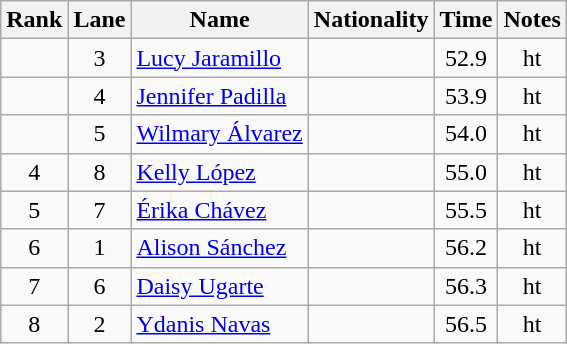<table class="wikitable sortable" style="text-align:center">
<tr>
<th>Rank</th>
<th>Lane</th>
<th>Name</th>
<th>Nationality</th>
<th>Time</th>
<th>Notes</th>
</tr>
<tr>
<td></td>
<td>3</td>
<td align=left><a href='#'>Lucy Jaramillo</a></td>
<td align=left></td>
<td>52.9</td>
<td>ht</td>
</tr>
<tr>
<td></td>
<td>4</td>
<td align=left><a href='#'>Jennifer Padilla</a></td>
<td align=left></td>
<td>53.9</td>
<td>ht</td>
</tr>
<tr>
<td></td>
<td>5</td>
<td align=left><a href='#'>Wilmary Álvarez</a></td>
<td align=left></td>
<td>54.0</td>
<td>ht</td>
</tr>
<tr>
<td>4</td>
<td>8</td>
<td align=left><a href='#'>Kelly López</a></td>
<td align=left></td>
<td>55.0</td>
<td>ht</td>
</tr>
<tr>
<td>5</td>
<td>7</td>
<td align=left><a href='#'>Érika Chávez</a></td>
<td align=left></td>
<td>55.5</td>
<td>ht</td>
</tr>
<tr>
<td>6</td>
<td>1</td>
<td align=left><a href='#'>Alison Sánchez</a></td>
<td align=left></td>
<td>56.2</td>
<td>ht</td>
</tr>
<tr>
<td>7</td>
<td>6</td>
<td align=left><a href='#'>Daisy Ugarte</a></td>
<td align=left></td>
<td>56.3</td>
<td>ht</td>
</tr>
<tr>
<td>8</td>
<td>2</td>
<td align=left><a href='#'>Ydanis Navas</a></td>
<td align=left></td>
<td>56.5</td>
<td>ht</td>
</tr>
</table>
